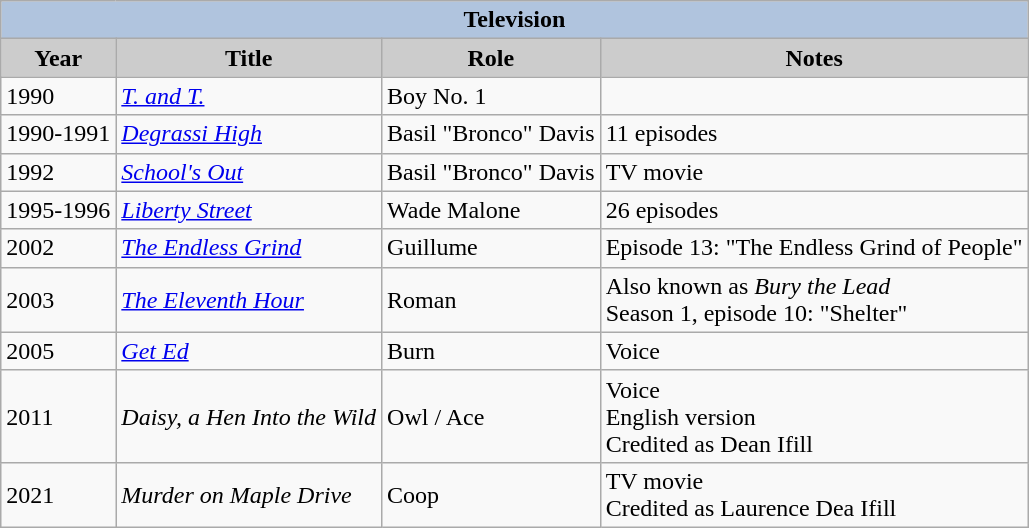<table class="wikitable">
<tr>
<th colspan=4 style="background:#B0C4DE;">Television</th>
</tr>
<tr>
<th style="background: #CCCCCC;">Year</th>
<th style="background: #CCCCCC;">Title</th>
<th style="background: #CCCCCC;">Role</th>
<th style="background: #CCCCCC;">Notes</th>
</tr>
<tr>
<td>1990</td>
<td><em><a href='#'>T. and T.</a></em></td>
<td>Boy No. 1</td>
<td></td>
</tr>
<tr>
<td>1990-1991</td>
<td><em><a href='#'>Degrassi High</a></em></td>
<td>Basil "Bronco" Davis</td>
<td>11 episodes</td>
</tr>
<tr>
<td>1992</td>
<td><em><a href='#'>School's Out</a></em></td>
<td>Basil "Bronco" Davis</td>
<td>TV movie</td>
</tr>
<tr>
<td>1995-1996</td>
<td><em><a href='#'>Liberty Street</a></em></td>
<td>Wade Malone</td>
<td>26 episodes</td>
</tr>
<tr>
<td>2002</td>
<td><em><a href='#'>The Endless Grind</a></em></td>
<td>Guillume</td>
<td>Episode 13: "The Endless Grind of People"</td>
</tr>
<tr>
<td>2003</td>
<td><em><a href='#'>The Eleventh Hour</a></em></td>
<td>Roman</td>
<td>Also known as <em>Bury the Lead</em><br> Season 1, episode 10: "Shelter"</td>
</tr>
<tr>
<td>2005</td>
<td><em><a href='#'>Get Ed</a></em></td>
<td>Burn</td>
<td>Voice<br></td>
</tr>
<tr>
<td>2011</td>
<td><em>Daisy, a Hen Into the Wild</em></td>
<td>Owl / Ace</td>
<td>Voice<br> English version<br> Credited as Dean Ifill</td>
</tr>
<tr>
<td>2021</td>
<td><em>Murder on Maple Drive</em></td>
<td>Coop</td>
<td>TV movie<br> Credited as Laurence Dea Ifill</td>
</tr>
</table>
